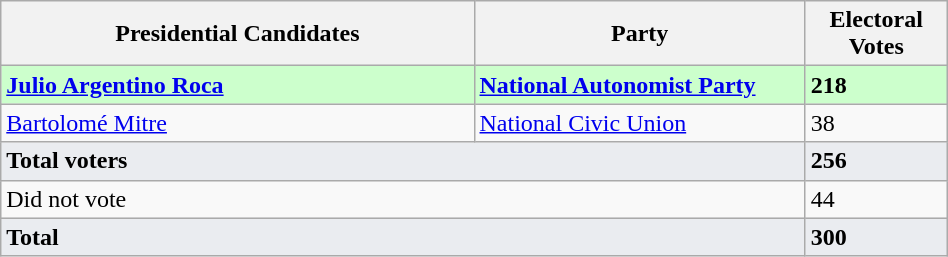<table class="wikitable" width="50%">
<tr>
<th width="50%">Presidential Candidates</th>
<th width="35%">Party</th>
<th width="15%">Electoral Votes</th>
</tr>
<tr style="background:#cfc;">
<td><strong><a href='#'>Julio Argentino Roca</a></strong></td>
<td><strong><a href='#'>National Autonomist Party</a></strong></td>
<td><strong>218</strong></td>
</tr>
<tr>
<td><a href='#'>Bartolomé Mitre</a></td>
<td><a href='#'>National Civic Union</a></td>
<td>38</td>
</tr>
<tr style="background:#EAECF0;">
<td colspan=2><strong>Total voters</strong></td>
<td><strong>256</strong></td>
</tr>
<tr>
<td colspan=2>Did not vote</td>
<td>44</td>
</tr>
<tr style="background:#EAECF0;">
<td colspan=2><strong>Total</strong></td>
<td><strong>300</strong></td>
</tr>
</table>
